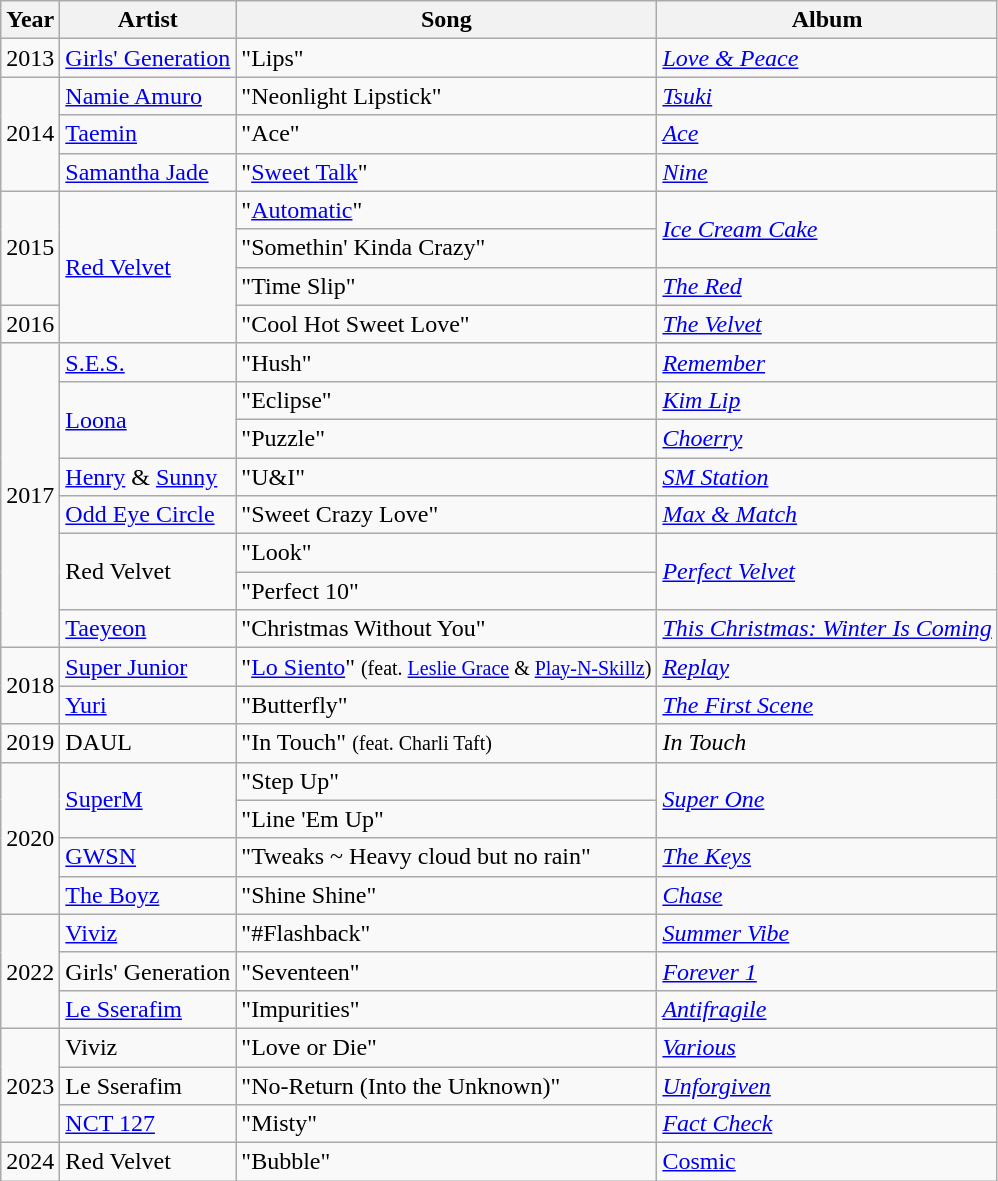<table class="wikitable">
<tr>
<th>Year</th>
<th>Artist</th>
<th>Song</th>
<th>Album</th>
</tr>
<tr>
<td>2013</td>
<td><a href='#'>Girls' Generation</a></td>
<td>"Lips"</td>
<td><em><a href='#'>Love & Peace</a></em></td>
</tr>
<tr>
<td rowspan=3>2014</td>
<td><a href='#'>Namie Amuro</a></td>
<td>"Neonlight Lipstick"</td>
<td><em><a href='#'>Tsuki</a></em></td>
</tr>
<tr>
<td><a href='#'>Taemin</a></td>
<td>"Ace"</td>
<td><em><a href='#'>Ace</a></em></td>
</tr>
<tr>
<td><a href='#'>Samantha Jade</a></td>
<td>"<a href='#'>Sweet Talk</a>"</td>
<td><em><a href='#'>Nine</a></em></td>
</tr>
<tr>
<td rowspan=3>2015</td>
<td rowspan=4><a href='#'>Red Velvet</a></td>
<td>"<a href='#'>Automatic</a>"</td>
<td rowspan=2><em><a href='#'>Ice Cream Cake</a></em></td>
</tr>
<tr>
<td>"Somethin' Kinda Crazy"</td>
</tr>
<tr>
<td>"Time Slip"</td>
<td><em><a href='#'>The Red</a></em></td>
</tr>
<tr>
<td>2016</td>
<td>"Cool Hot Sweet Love"</td>
<td><em><a href='#'>The Velvet</a></em></td>
</tr>
<tr>
<td rowspan=8>2017</td>
<td><a href='#'>S.E.S.</a></td>
<td>"Hush"</td>
<td><em><a href='#'>Remember</a></em></td>
</tr>
<tr>
<td rowspan=2><a href='#'>Loona</a></td>
<td>"Eclipse"</td>
<td><em><a href='#'>Kim Lip</a></em></td>
</tr>
<tr>
<td>"Puzzle"</td>
<td><em><a href='#'>Choerry</a></em></td>
</tr>
<tr>
<td><a href='#'>Henry</a> & <a href='#'>Sunny</a></td>
<td>"U&I"</td>
<td><em><a href='#'>SM Station</a></em></td>
</tr>
<tr>
<td><a href='#'>Odd Eye Circle</a></td>
<td>"Sweet Crazy Love"</td>
<td><em><a href='#'>Max & Match</a></em></td>
</tr>
<tr>
<td rowspan=2>Red Velvet</td>
<td>"Look"</td>
<td rowspan=2><em><a href='#'>Perfect Velvet</a></em></td>
</tr>
<tr>
<td>"Perfect 10"</td>
</tr>
<tr>
<td><a href='#'>Taeyeon</a></td>
<td>"Christmas Without You"</td>
<td><em><a href='#'>This Christmas: Winter Is Coming</a></em></td>
</tr>
<tr>
<td rowspan=2>2018</td>
<td><a href='#'>Super Junior</a></td>
<td>"<a href='#'>Lo Siento</a>" <small>(feat. <a href='#'>Leslie Grace</a> & <a href='#'>Play-N-Skillz</a>)</small></td>
<td><em><a href='#'>Replay</a></em></td>
</tr>
<tr>
<td><a href='#'>Yuri</a></td>
<td>"Butterfly"</td>
<td><em><a href='#'>The First Scene</a></em></td>
</tr>
<tr>
<td>2019</td>
<td>DAUL</td>
<td>"In Touch" <small>(feat. Charli Taft)</small></td>
<td><em>In Touch</em></td>
</tr>
<tr>
<td rowspan=4>2020</td>
<td rowspan=2><a href='#'>SuperM</a></td>
<td>"Step Up"</td>
<td rowspan=2><em><a href='#'>Super One</a></em></td>
</tr>
<tr>
<td>"Line 'Em Up"</td>
</tr>
<tr>
<td><a href='#'>GWSN</a></td>
<td>"Tweaks ~ Heavy cloud but no rain"</td>
<td><em><a href='#'>The Keys</a></em></td>
</tr>
<tr>
<td><a href='#'>The Boyz</a></td>
<td>"Shine Shine"</td>
<td><em><a href='#'>Chase</a></em></td>
</tr>
<tr>
<td rowspan=3>2022</td>
<td><a href='#'>Viviz</a></td>
<td>"#Flashback"</td>
<td><em><a href='#'>Summer Vibe</a></em></td>
</tr>
<tr>
<td>Girls' Generation</td>
<td>"Seventeen"</td>
<td><em><a href='#'>Forever 1</a></em></td>
</tr>
<tr>
<td><a href='#'>Le Sserafim</a></td>
<td>"Impurities"</td>
<td><em><a href='#'>Antifragile</a></em></td>
</tr>
<tr>
<td rowspan=3>2023</td>
<td>Viviz</td>
<td>"Love or Die"</td>
<td><em><a href='#'>Various</a></em></td>
</tr>
<tr>
<td>Le Sserafim</td>
<td>"No-Return (Into the Unknown)"</td>
<td><em><a href='#'>Unforgiven</a></em></td>
</tr>
<tr>
<td><a href='#'>NCT 127</a></td>
<td>"Misty"</td>
<td><em><a href='#'>Fact Check</a></em></td>
</tr>
<tr>
<td>2024</td>
<td>Red Velvet</td>
<td>"Bubble"</td>
<td><a href='#'>Cosmic</a></td>
</tr>
</table>
